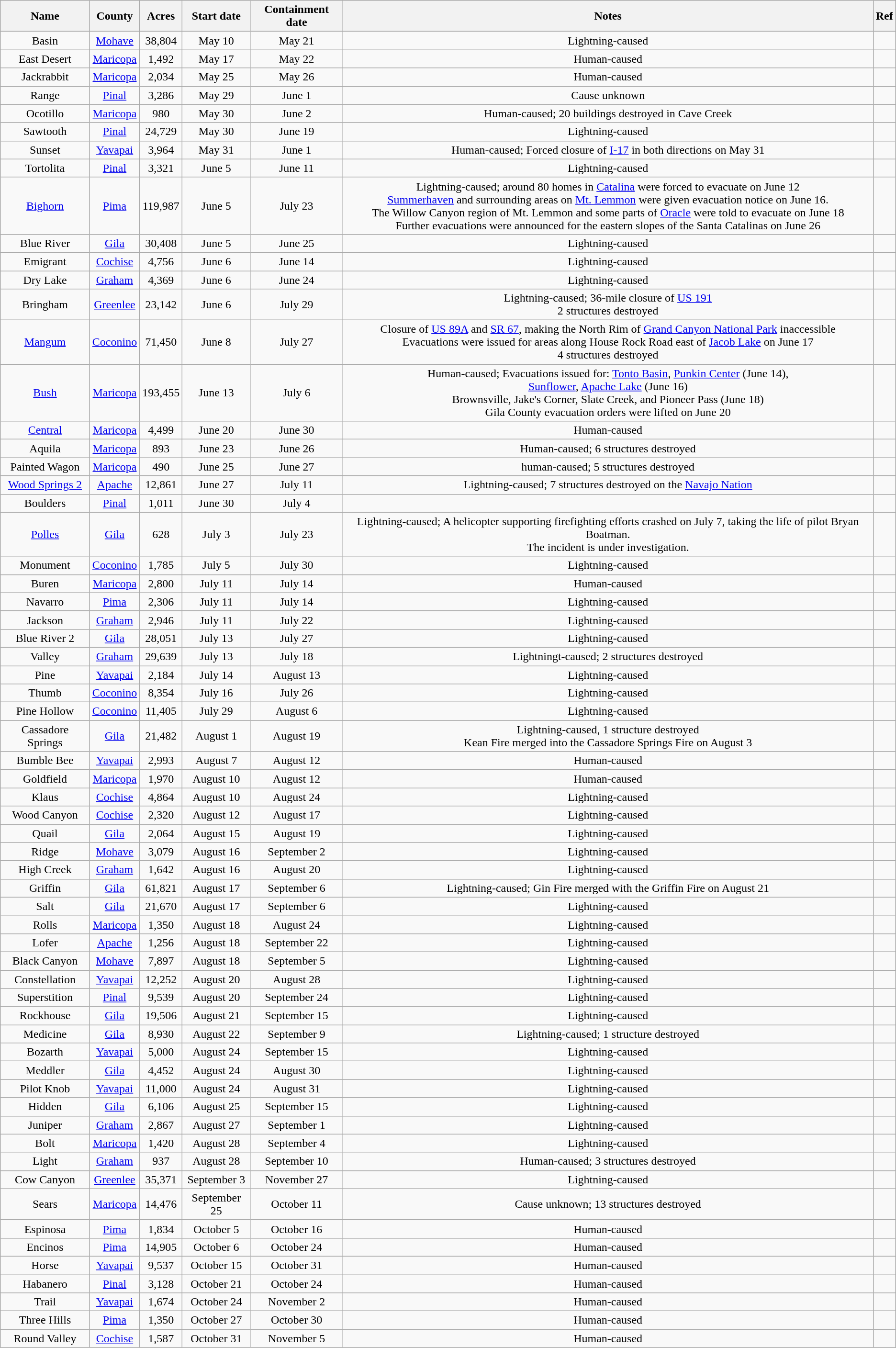<table class="wikitable sortable mw-collapsible" style="text-align:center;">
<tr>
<th>Name</th>
<th>County </th>
<th>Acres</th>
<th>Start date</th>
<th>Containment date</th>
<th>Notes</th>
<th class="unsortable">Ref</th>
</tr>
<tr>
<td>Basin</td>
<td><a href='#'>Mohave</a></td>
<td>38,804</td>
<td>May 10</td>
<td>May 21</td>
<td>Lightning-caused</td>
<td></td>
</tr>
<tr>
<td>East Desert</td>
<td><a href='#'>Maricopa</a></td>
<td>1,492</td>
<td>May 17</td>
<td>May 22</td>
<td>Human-caused</td>
<td></td>
</tr>
<tr>
<td>Jackrabbit</td>
<td><a href='#'>Maricopa</a></td>
<td>2,034</td>
<td>May 25</td>
<td>May 26</td>
<td>Human-caused</td>
<td></td>
</tr>
<tr>
<td>Range</td>
<td><a href='#'>Pinal</a></td>
<td>3,286</td>
<td>May 29</td>
<td>June 1</td>
<td>Cause unknown</td>
<td></td>
</tr>
<tr>
<td>Ocotillo</td>
<td><a href='#'>Maricopa</a></td>
<td>980</td>
<td>May 30</td>
<td>June 2</td>
<td>Human-caused; 20 buildings destroyed in Cave Creek</td>
<td></td>
</tr>
<tr>
<td>Sawtooth</td>
<td><a href='#'>Pinal</a></td>
<td>24,729</td>
<td>May 30</td>
<td>June 19</td>
<td>Lightning-caused</td>
<td></td>
</tr>
<tr>
<td>Sunset</td>
<td><a href='#'>Yavapai</a></td>
<td>3,964</td>
<td>May 31</td>
<td>June 1</td>
<td>Human-caused; Forced closure of <a href='#'>I-17</a> in both directions on May 31</td>
<td></td>
</tr>
<tr>
<td>Tortolita</td>
<td><a href='#'>Pinal</a></td>
<td>3,321</td>
<td>June 5</td>
<td>June 11</td>
<td>Lightning-caused</td>
<td></td>
</tr>
<tr>
<td><a href='#'>Bighorn</a></td>
<td><a href='#'>Pima</a></td>
<td>119,987</td>
<td>June 5</td>
<td>July 23</td>
<td>Lightning-caused; around 80 homes in <a href='#'>Catalina</a> were forced to evacuate on June 12<br><a href='#'>Summerhaven</a> and surrounding areas on <a href='#'>Mt. Lemmon</a> were given evacuation notice on June 16.<br>The Willow Canyon region of Mt. Lemmon and some parts of <a href='#'>Oracle</a> were told to evacuate on June 18<br>Further evacuations were announced for the eastern slopes of the Santa Catalinas on June 26</td>
<td></td>
</tr>
<tr>
<td>Blue River</td>
<td><a href='#'>Gila</a></td>
<td>30,408</td>
<td>June 5</td>
<td>June 25</td>
<td>Lightning-caused</td>
<td> </td>
</tr>
<tr>
<td>Emigrant</td>
<td><a href='#'>Cochise</a></td>
<td>4,756</td>
<td>June 6</td>
<td>June 14</td>
<td>Lightning-caused</td>
<td></td>
</tr>
<tr>
<td>Dry Lake</td>
<td><a href='#'>Graham</a></td>
<td>4,369</td>
<td>June 6</td>
<td>June 24</td>
<td>Lightning-caused</td>
<td></td>
</tr>
<tr>
<td>Bringham</td>
<td><a href='#'>Greenlee</a></td>
<td>23,142</td>
<td>June 6</td>
<td>July 29</td>
<td>Lightning-caused; 36-mile closure of <a href='#'>US 191</a><br>2 structures destroyed</td>
<td></td>
</tr>
<tr>
<td><a href='#'>Mangum</a></td>
<td><a href='#'>Coconino</a></td>
<td>71,450</td>
<td>June 8</td>
<td>July 27</td>
<td>Closure of <a href='#'>US 89A</a> and <a href='#'>SR 67</a>, making the North Rim of <a href='#'>Grand Canyon National Park</a> inaccessible<br>Evacuations were issued for areas along House Rock Road east of <a href='#'>Jacob Lake</a> on June 17<br>4 structures destroyed</td>
<td></td>
</tr>
<tr>
<td><a href='#'>Bush</a></td>
<td><a href='#'>Maricopa</a></td>
<td>193,455</td>
<td>June 13</td>
<td>July 6</td>
<td>Human-caused; Evacuations issued for: <a href='#'>Tonto Basin</a>, <a href='#'>Punkin Center</a> (June 14),<br><a href='#'>Sunflower</a>, <a href='#'>Apache Lake</a> (June 16)<br>Brownsville, Jake's Corner, Slate Creek, and Pioneer Pass (June 18)<br>Gila County evacuation orders were lifted on June 20</td>
<td></td>
</tr>
<tr>
<td><a href='#'>Central</a></td>
<td><a href='#'>Maricopa</a></td>
<td>4,499</td>
<td>June 20</td>
<td>June 30</td>
<td>Human-caused</td>
<td></td>
</tr>
<tr>
<td>Aquila</td>
<td><a href='#'>Maricopa</a></td>
<td>893</td>
<td>June 23</td>
<td>June 26</td>
<td>Human-caused; 6 structures destroyed</td>
<td></td>
</tr>
<tr>
<td>Painted Wagon</td>
<td><a href='#'>Maricopa</a></td>
<td>490</td>
<td>June 25</td>
<td>June 27</td>
<td>human-caused; 5 structures destroyed</td>
<td></td>
</tr>
<tr>
<td><a href='#'>Wood Springs 2</a></td>
<td><a href='#'>Apache</a></td>
<td>12,861</td>
<td>June 27</td>
<td>July 11 </td>
<td>Lightning-caused; 7 structures destroyed on the <a href='#'>Navajo Nation</a></td>
<td></td>
</tr>
<tr>
<td>Boulders</td>
<td><a href='#'>Pinal</a></td>
<td>1,011</td>
<td>June 30</td>
<td>July 4</td>
<td></td>
<td></td>
</tr>
<tr>
<td><a href='#'>Polles</a></td>
<td><a href='#'>Gila</a></td>
<td>628</td>
<td>July 3</td>
<td>July 23</td>
<td>Lightning-caused; A helicopter supporting firefighting efforts crashed on July 7, taking the life of pilot Bryan Boatman.<br>The incident is under investigation.</td>
<td></td>
</tr>
<tr>
<td>Monument</td>
<td><a href='#'>Coconino</a></td>
<td>1,785</td>
<td>July 5</td>
<td>July 30</td>
<td>Lightning-caused</td>
<td></td>
</tr>
<tr>
<td>Buren</td>
<td><a href='#'>Maricopa</a></td>
<td>2,800</td>
<td>July 11</td>
<td>July 14</td>
<td>Human-caused</td>
<td></td>
</tr>
<tr>
<td>Navarro</td>
<td><a href='#'>Pima</a></td>
<td>2,306</td>
<td>July 11</td>
<td>July 14</td>
<td>Lightning-caused</td>
<td></td>
</tr>
<tr>
<td>Jackson</td>
<td><a href='#'>Graham</a></td>
<td>2,946</td>
<td>July 11</td>
<td>July 22</td>
<td>Lightning-caused</td>
<td></td>
</tr>
<tr>
<td>Blue River 2</td>
<td><a href='#'>Gila</a></td>
<td>28,051</td>
<td>July 13</td>
<td>July 27</td>
<td>Lightning-caused</td>
<td></td>
</tr>
<tr>
<td>Valley</td>
<td><a href='#'>Graham</a></td>
<td>29,639</td>
<td>July 13</td>
<td>July 18</td>
<td>Lightningt-caused; 2 structures destroyed</td>
<td></td>
</tr>
<tr>
<td>Pine</td>
<td><a href='#'>Yavapai</a></td>
<td>2,184</td>
<td>July 14</td>
<td>August 13</td>
<td>Lightning-caused</td>
<td></td>
</tr>
<tr>
<td>Thumb</td>
<td><a href='#'>Coconino</a></td>
<td>8,354</td>
<td>July 16</td>
<td>July 26</td>
<td>Lightning-caused</td>
<td></td>
</tr>
<tr>
<td>Pine Hollow</td>
<td><a href='#'>Coconino</a></td>
<td>11,405</td>
<td>July 29</td>
<td>August 6</td>
<td>Lightning-caused</td>
<td></td>
</tr>
<tr>
<td>Cassadore Springs</td>
<td><a href='#'>Gila</a></td>
<td>21,482</td>
<td>August 1</td>
<td>August 19</td>
<td>Lightning-caused, 1 structure destroyed<br>Kean Fire merged into the Cassadore Springs Fire on August 3</td>
<td></td>
</tr>
<tr>
<td>Bumble Bee</td>
<td><a href='#'>Yavapai</a></td>
<td>2,993</td>
<td>August 7</td>
<td>August 12</td>
<td>Human-caused</td>
<td></td>
</tr>
<tr>
<td>Goldfield</td>
<td><a href='#'>Maricopa</a></td>
<td>1,970</td>
<td>August 10</td>
<td>August 12</td>
<td>Human-caused</td>
<td></td>
</tr>
<tr>
<td>Klaus</td>
<td><a href='#'>Cochise</a></td>
<td>4,864</td>
<td>August 10</td>
<td>August 24</td>
<td>Lightning-caused</td>
<td></td>
</tr>
<tr>
<td>Wood Canyon</td>
<td><a href='#'>Cochise</a></td>
<td>2,320</td>
<td>August 12</td>
<td>August 17</td>
<td>Lightning-caused</td>
<td></td>
</tr>
<tr>
<td>Quail</td>
<td><a href='#'>Gila</a></td>
<td>2,064</td>
<td>August 15</td>
<td>August 19</td>
<td>Lightning-caused</td>
<td></td>
</tr>
<tr>
<td>Ridge</td>
<td><a href='#'>Mohave</a></td>
<td>3,079</td>
<td>August 16</td>
<td>September 2</td>
<td>Lightning-caused</td>
<td></td>
</tr>
<tr>
<td>High Creek</td>
<td><a href='#'>Graham</a></td>
<td>1,642</td>
<td>August 16</td>
<td>August 20</td>
<td>Lightning-caused</td>
<td></td>
</tr>
<tr>
<td>Griffin</td>
<td><a href='#'>Gila</a></td>
<td>61,821</td>
<td>August 17</td>
<td>September 6</td>
<td>Lightning-caused; Gin Fire merged with the Griffin Fire on August 21</td>
<td></td>
</tr>
<tr>
<td>Salt</td>
<td><a href='#'>Gila</a></td>
<td>21,670</td>
<td>August 17</td>
<td>September 6</td>
<td>Lightning-caused</td>
<td></td>
</tr>
<tr>
<td>Rolls</td>
<td><a href='#'>Maricopa</a></td>
<td>1,350</td>
<td>August 18</td>
<td>August 24</td>
<td>Lightning-caused</td>
<td></td>
</tr>
<tr>
<td>Lofer</td>
<td><a href='#'>Apache</a></td>
<td>1,256</td>
<td>August 18</td>
<td>September 22</td>
<td>Lightning-caused</td>
<td></td>
</tr>
<tr>
<td>Black Canyon</td>
<td><a href='#'>Mohave</a></td>
<td>7,897</td>
<td>August 18</td>
<td>September 5</td>
<td>Lightning-caused</td>
<td></td>
</tr>
<tr>
<td>Constellation</td>
<td><a href='#'>Yavapai</a></td>
<td>12,252</td>
<td>August 20</td>
<td>August 28</td>
<td>Lightning-caused</td>
<td></td>
</tr>
<tr>
<td>Superstition</td>
<td><a href='#'>Pinal</a></td>
<td>9,539</td>
<td>August 20</td>
<td>September 24</td>
<td>Lightning-caused</td>
<td></td>
</tr>
<tr>
<td>Rockhouse</td>
<td><a href='#'>Gila</a></td>
<td>19,506</td>
<td>August 21</td>
<td>September 15</td>
<td>Lightning-caused</td>
<td></td>
</tr>
<tr>
<td>Medicine</td>
<td><a href='#'>Gila</a></td>
<td>8,930</td>
<td>August 22</td>
<td>September 9</td>
<td>Lightning-caused; 1 structure destroyed</td>
<td></td>
</tr>
<tr>
<td>Bozarth</td>
<td><a href='#'>Yavapai</a></td>
<td>5,000</td>
<td>August 24</td>
<td>September 15</td>
<td>Lightning-caused</td>
<td></td>
</tr>
<tr>
<td>Meddler</td>
<td><a href='#'>Gila</a></td>
<td>4,452</td>
<td>August 24</td>
<td>August 30</td>
<td>Lightning-caused</td>
<td></td>
</tr>
<tr>
<td>Pilot Knob</td>
<td><a href='#'>Yavapai</a></td>
<td>11,000</td>
<td>August 24</td>
<td>August 31</td>
<td>Lightning-caused</td>
<td></td>
</tr>
<tr>
<td>Hidden</td>
<td><a href='#'>Gila</a></td>
<td>6,106</td>
<td>August 25</td>
<td>September 15</td>
<td>Lightning-caused</td>
<td></td>
</tr>
<tr>
<td>Juniper</td>
<td><a href='#'>Graham</a></td>
<td>2,867</td>
<td>August 27</td>
<td>September 1</td>
<td>Lightning-caused</td>
<td></td>
</tr>
<tr>
<td>Bolt</td>
<td><a href='#'>Maricopa</a></td>
<td>1,420</td>
<td>August 28</td>
<td>September 4</td>
<td>Lightning-caused</td>
<td></td>
</tr>
<tr>
<td>Light</td>
<td><a href='#'>Graham</a></td>
<td>937</td>
<td>August 28</td>
<td>September 10</td>
<td>Human-caused; 3 structures destroyed</td>
<td></td>
</tr>
<tr>
<td>Cow Canyon</td>
<td><a href='#'>Greenlee</a></td>
<td>35,371</td>
<td>September 3</td>
<td>November 27</td>
<td>Lightning-caused</td>
<td></td>
</tr>
<tr>
<td>Sears</td>
<td><a href='#'>Maricopa</a></td>
<td>14,476</td>
<td>September 25</td>
<td>October 11</td>
<td>Cause unknown; 13 structures destroyed</td>
<td></td>
</tr>
<tr>
<td>Espinosa</td>
<td><a href='#'>Pima</a></td>
<td>1,834</td>
<td>October 5</td>
<td>October 16</td>
<td>Human-caused</td>
<td></td>
</tr>
<tr>
<td>Encinos</td>
<td><a href='#'>Pima</a></td>
<td>14,905</td>
<td>October 6</td>
<td>October 24</td>
<td>Human-caused</td>
<td></td>
</tr>
<tr>
<td>Horse</td>
<td><a href='#'>Yavapai</a></td>
<td>9,537</td>
<td>October 15</td>
<td>October 31</td>
<td>Human-caused</td>
<td></td>
</tr>
<tr>
<td>Habanero</td>
<td><a href='#'>Pinal</a></td>
<td>3,128</td>
<td>October 21</td>
<td>October 24</td>
<td>Human-caused</td>
<td></td>
</tr>
<tr>
<td>Trail</td>
<td><a href='#'>Yavapai</a></td>
<td>1,674</td>
<td>October 24</td>
<td>November 2</td>
<td>Human-caused</td>
<td></td>
</tr>
<tr>
<td>Three Hills</td>
<td><a href='#'>Pima</a></td>
<td>1,350</td>
<td>October 27</td>
<td>October 30</td>
<td>Human-caused</td>
<td></td>
</tr>
<tr>
<td>Round Valley</td>
<td><a href='#'>Cochise</a></td>
<td>1,587</td>
<td>October 31</td>
<td>November 5</td>
<td>Human-caused</td>
<td></td>
</tr>
</table>
